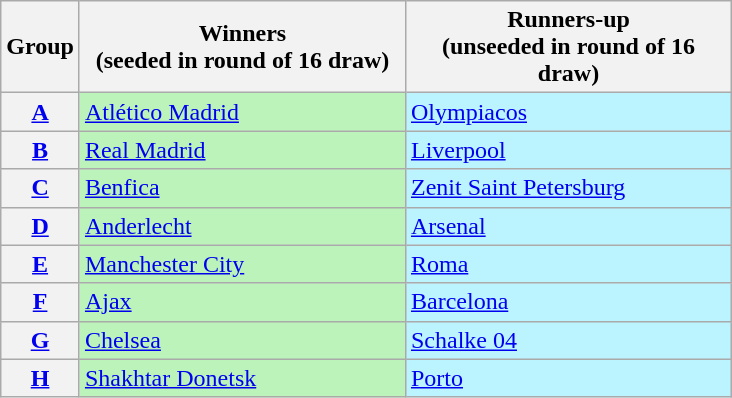<table class="wikitable">
<tr>
<th>Group</th>
<th width=210>Winners<br>(seeded in round of 16 draw)</th>
<th width=210>Runners-up<br>(unseeded in round of 16 draw)</th>
</tr>
<tr>
<th><a href='#'>A</a></th>
<td bgcolor=#BBF3BB> <a href='#'>Atlético Madrid</a></td>
<td bgcolor=#BBF3FF> <a href='#'>Olympiacos</a></td>
</tr>
<tr>
<th><a href='#'>B</a></th>
<td bgcolor=#BBF3BB> <a href='#'>Real Madrid</a></td>
<td bgcolor=#BBF3FF> <a href='#'>Liverpool</a></td>
</tr>
<tr>
<th><a href='#'>C</a></th>
<td bgcolor=#BBF3BB> <a href='#'>Benfica</a></td>
<td bgcolor=#BBF3FF> <a href='#'>Zenit Saint Petersburg</a></td>
</tr>
<tr>
<th><a href='#'>D</a></th>
<td bgcolor=#BBF3BB> <a href='#'>Anderlecht</a></td>
<td bgcolor=#BBF3FF> <a href='#'>Arsenal</a></td>
</tr>
<tr>
<th><a href='#'>E</a></th>
<td bgcolor=#BBF3BB> <a href='#'>Manchester City</a></td>
<td bgcolor=#BBF3FF> <a href='#'>Roma</a></td>
</tr>
<tr>
<th><a href='#'>F</a></th>
<td bgcolor=#BBF3BB> <a href='#'>Ajax</a></td>
<td bgcolor=#BBF3FF> <a href='#'>Barcelona</a></td>
</tr>
<tr>
<th><a href='#'>G</a></th>
<td bgcolor=#BBF3BB> <a href='#'>Chelsea</a></td>
<td bgcolor=#BBF3FF> <a href='#'>Schalke 04</a></td>
</tr>
<tr>
<th><a href='#'>H</a></th>
<td bgcolor=#BBF3BB> <a href='#'>Shakhtar Donetsk</a></td>
<td bgcolor=#BBF3FF> <a href='#'>Porto</a></td>
</tr>
</table>
